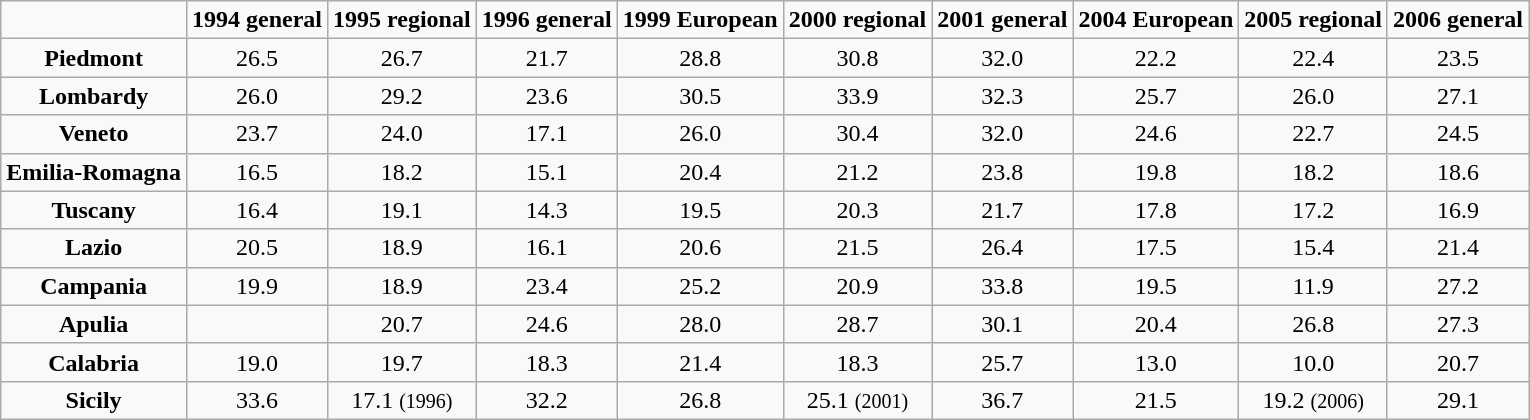<table class="wikitable" style="text-align:center">
<tr>
<td></td>
<td><strong>1994 general</strong></td>
<td><strong>1995 regional</strong></td>
<td><strong>1996 general</strong></td>
<td><strong>1999 European</strong></td>
<td><strong>2000 regional</strong></td>
<td><strong>2001 general</strong></td>
<td><strong>2004 European</strong></td>
<td><strong>2005 regional</strong></td>
<td><strong>2006 general</strong></td>
</tr>
<tr>
<td><strong>Piedmont</strong></td>
<td>26.5</td>
<td>26.7</td>
<td>21.7</td>
<td>28.8</td>
<td>30.8</td>
<td>32.0</td>
<td>22.2</td>
<td>22.4</td>
<td>23.5</td>
</tr>
<tr>
<td><strong>Lombardy</strong></td>
<td>26.0</td>
<td>29.2</td>
<td>23.6</td>
<td>30.5</td>
<td>33.9</td>
<td>32.3</td>
<td>25.7</td>
<td>26.0</td>
<td>27.1</td>
</tr>
<tr>
<td><strong>Veneto</strong></td>
<td>23.7</td>
<td>24.0</td>
<td>17.1</td>
<td>26.0</td>
<td>30.4</td>
<td>32.0</td>
<td>24.6</td>
<td>22.7</td>
<td>24.5</td>
</tr>
<tr>
<td><strong>Emilia-Romagna</strong></td>
<td>16.5</td>
<td>18.2</td>
<td>15.1</td>
<td>20.4</td>
<td>21.2</td>
<td>23.8</td>
<td>19.8</td>
<td>18.2</td>
<td>18.6</td>
</tr>
<tr>
<td><strong>Tuscany</strong></td>
<td>16.4</td>
<td>19.1</td>
<td>14.3</td>
<td>19.5</td>
<td>20.3</td>
<td>21.7</td>
<td>17.8</td>
<td>17.2</td>
<td>16.9</td>
</tr>
<tr>
<td><strong>Lazio</strong></td>
<td>20.5</td>
<td>18.9</td>
<td>16.1</td>
<td>20.6</td>
<td>21.5</td>
<td>26.4</td>
<td>17.5</td>
<td>15.4</td>
<td>21.4</td>
</tr>
<tr>
<td><strong>Campania</strong></td>
<td>19.9</td>
<td>18.9</td>
<td>23.4</td>
<td>25.2</td>
<td>20.9</td>
<td>33.8</td>
<td>19.5</td>
<td>11.9</td>
<td>27.2</td>
</tr>
<tr>
<td><strong>Apulia</strong></td>
<td></td>
<td>20.7</td>
<td>24.6</td>
<td>28.0</td>
<td>28.7</td>
<td>30.1</td>
<td>20.4</td>
<td>26.8</td>
<td>27.3</td>
</tr>
<tr>
<td><strong>Calabria</strong></td>
<td>19.0</td>
<td>19.7</td>
<td>18.3</td>
<td>21.4</td>
<td>18.3</td>
<td>25.7</td>
<td>13.0</td>
<td>10.0</td>
<td>20.7</td>
</tr>
<tr>
<td><strong>Sicily</strong></td>
<td>33.6</td>
<td>17.1 <small>(1996)</small></td>
<td>32.2</td>
<td>26.8</td>
<td>25.1 <small>(2001)</small></td>
<td>36.7</td>
<td>21.5</td>
<td>19.2 <small>(2006)</small></td>
<td>29.1</td>
</tr>
</table>
